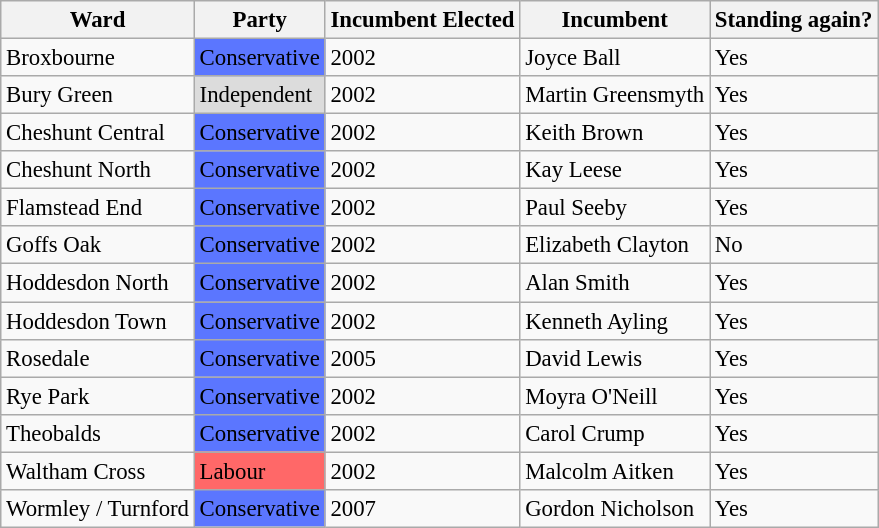<table class="wikitable" style="font-size: 95%;">
<tr>
<th>Ward</th>
<th>Party</th>
<th>Incumbent Elected</th>
<th>Incumbent</th>
<th>Standing again?</th>
</tr>
<tr>
<td>Broxbourne</td>
<td bgcolor="5B76FF">Conservative</td>
<td>2002</td>
<td>Joyce Ball</td>
<td>Yes</td>
</tr>
<tr>
<td>Bury Green</td>
<td bgcolor="DCDCDC">Independent</td>
<td>2002</td>
<td>Martin Greensmyth</td>
<td>Yes</td>
</tr>
<tr>
<td>Cheshunt Central</td>
<td bgcolor="5B76FF">Conservative</td>
<td>2002</td>
<td>Keith Brown</td>
<td>Yes</td>
</tr>
<tr>
<td>Cheshunt North</td>
<td bgcolor="5B76FF">Conservative</td>
<td>2002</td>
<td>Kay Leese</td>
<td>Yes</td>
</tr>
<tr>
<td>Flamstead End</td>
<td bgcolor="5B76FF">Conservative</td>
<td>2002</td>
<td>Paul Seeby</td>
<td>Yes</td>
</tr>
<tr>
<td>Goffs Oak</td>
<td bgcolor="5B76FF">Conservative</td>
<td>2002</td>
<td>Elizabeth Clayton</td>
<td>No</td>
</tr>
<tr>
<td>Hoddesdon North</td>
<td bgcolor="5B76FF">Conservative</td>
<td>2002</td>
<td>Alan Smith</td>
<td>Yes</td>
</tr>
<tr>
<td>Hoddesdon Town</td>
<td bgcolor="5B76FF">Conservative</td>
<td>2002</td>
<td>Kenneth Ayling</td>
<td>Yes</td>
</tr>
<tr>
<td>Rosedale</td>
<td bgcolor="5B76FF">Conservative</td>
<td>2005</td>
<td>David Lewis</td>
<td>Yes</td>
</tr>
<tr>
<td>Rye Park</td>
<td bgcolor="5B76FF">Conservative</td>
<td>2002</td>
<td>Moyra O'Neill</td>
<td>Yes</td>
</tr>
<tr>
<td>Theobalds</td>
<td bgcolor="5B76FF">Conservative</td>
<td>2002</td>
<td>Carol Crump</td>
<td>Yes</td>
</tr>
<tr>
<td>Waltham Cross</td>
<td bgcolor="FF6868">Labour</td>
<td>2002</td>
<td>Malcolm Aitken</td>
<td>Yes</td>
</tr>
<tr>
<td>Wormley / Turnford</td>
<td bgcolor="5B76FF">Conservative</td>
<td>2007</td>
<td>Gordon Nicholson</td>
<td>Yes</td>
</tr>
</table>
